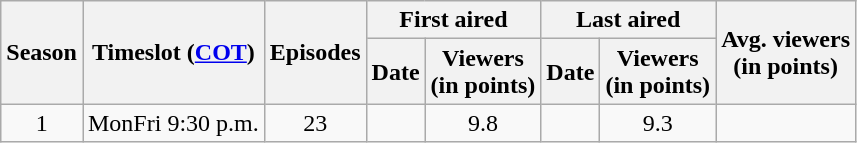<table class="wikitable" style="text-align: center">
<tr>
<th scope="col" rowspan="2">Season</th>
<th scope="col" rowspan="2">Timeslot (<a href='#'>COT</a>)</th>
<th scope="col" rowspan="2">Episodes</th>
<th scope="col" colspan="2">First aired</th>
<th scope="col" colspan="2">Last aired</th>
<th scope="col" rowspan="2">Avg. viewers<br>(in points)</th>
</tr>
<tr>
<th scope="col">Date</th>
<th scope="col">Viewers<br>(in points)</th>
<th scope="col">Date</th>
<th scope="col">Viewers<br>(in points)</th>
</tr>
<tr>
<td rowspan="1">1</td>
<td rowspan="2">MonFri 9:30 p.m.</td>
<td>23</td>
<td></td>
<td>9.8</td>
<td></td>
<td>9.3</td>
<td>  </td>
</tr>
</table>
